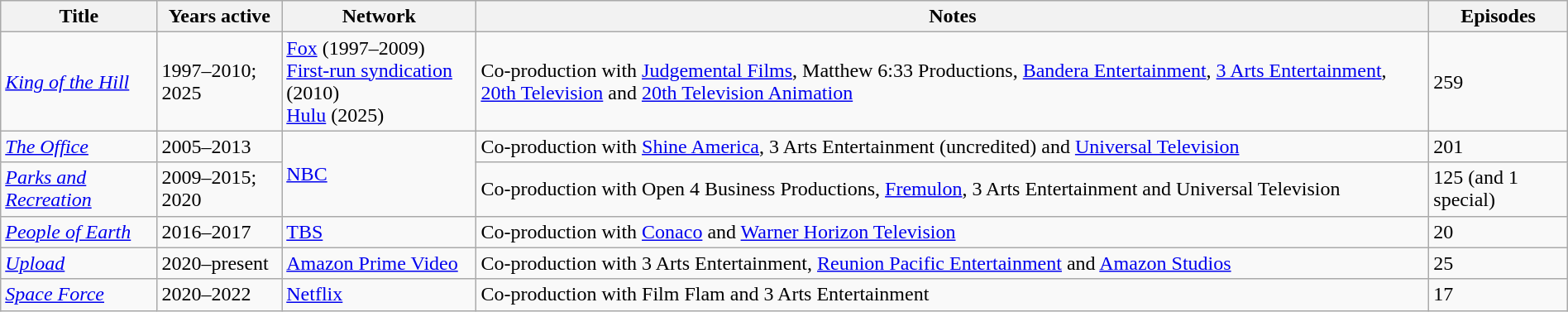<table class="wikitable" style="width: 100%">
<tr>
<th>Title</th>
<th>Years active</th>
<th>Network</th>
<th>Notes</th>
<th>Episodes</th>
</tr>
<tr>
<td><em><a href='#'>King of the Hill</a></em></td>
<td>1997–2010; 2025</td>
<td><a href='#'>Fox</a> (1997–2009)<br><a href='#'>First-run syndication</a> (2010)<br><a href='#'>Hulu</a> (2025)</td>
<td>Co-production with <a href='#'>Judgemental Films</a>, Matthew 6:33 Productions, <a href='#'>Bandera Entertainment</a>, <a href='#'>3 Arts Entertainment</a>, <a href='#'>20th Television</a> and <a href='#'>20th Television Animation</a></td>
<td>259</td>
</tr>
<tr>
<td><em><a href='#'>The Office</a></em></td>
<td>2005–2013</td>
<td rowspan="2"><a href='#'>NBC</a></td>
<td>Co-production with <a href='#'>Shine America</a>, 3 Arts Entertainment (uncredited) and <a href='#'>Universal Television</a></td>
<td>201</td>
</tr>
<tr>
<td><em><a href='#'>Parks and Recreation</a></em></td>
<td>2009–2015; 2020</td>
<td>Co-production with Open 4 Business Productions, <a href='#'>Fremulon</a>, 3 Arts Entertainment and Universal Television</td>
<td>125 (and 1 special)</td>
</tr>
<tr>
<td><em><a href='#'>People of Earth</a></em></td>
<td>2016–2017</td>
<td><a href='#'>TBS</a></td>
<td>Co-production with <a href='#'>Conaco</a> and <a href='#'>Warner Horizon Television</a></td>
<td>20</td>
</tr>
<tr>
<td><em><a href='#'>Upload</a></em></td>
<td>2020–present</td>
<td><a href='#'>Amazon Prime Video</a></td>
<td>Co-production with 3 Arts Entertainment, <a href='#'>Reunion Pacific Entertainment</a> and <a href='#'>Amazon Studios</a></td>
<td>25</td>
</tr>
<tr>
<td><em><a href='#'>Space Force</a></em></td>
<td>2020–2022</td>
<td><a href='#'>Netflix</a></td>
<td>Co-production with Film Flam and 3 Arts Entertainment</td>
<td>17</td>
</tr>
</table>
